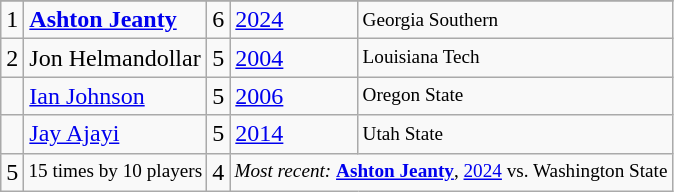<table class="wikitable">
<tr>
</tr>
<tr>
<td>1</td>
<td><strong><a href='#'>Ashton Jeanty</a></strong></td>
<td>6</td>
<td><a href='#'>2024</a></td>
<td style="font-size:80%;">Georgia Southern</td>
</tr>
<tr>
<td>2</td>
<td>Jon Helmandollar</td>
<td>5</td>
<td><a href='#'>2004</a></td>
<td style="font-size:80%;">Louisiana Tech</td>
</tr>
<tr>
<td></td>
<td><a href='#'>Ian Johnson</a></td>
<td>5</td>
<td><a href='#'>2006</a></td>
<td style="font-size:80%;">Oregon State</td>
</tr>
<tr>
<td></td>
<td><a href='#'>Jay Ajayi</a></td>
<td>5</td>
<td><a href='#'>2014</a></td>
<td style="font-size:80%;">Utah State</td>
</tr>
<tr>
<td>5</td>
<td style="font-size:80%;">15 times by 10 players</td>
<td>4</td>
<td colspan=2 style="font-size:80%;"><em>Most recent:</em> <strong><a href='#'>Ashton Jeanty</a></strong>, <a href='#'>2024</a> vs. Washington State</td>
</tr>
</table>
